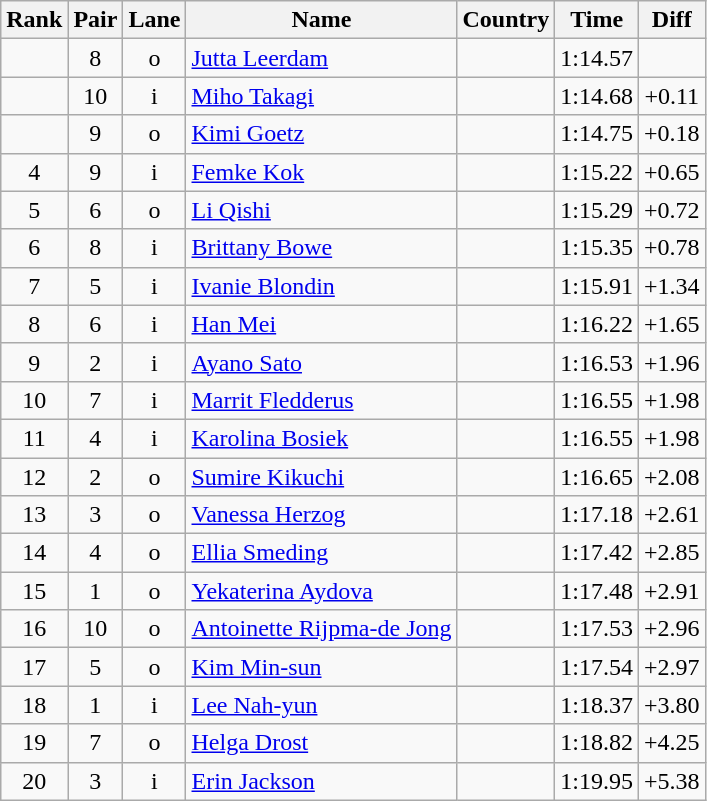<table class="wikitable sortable" style="text-align:center">
<tr>
<th>Rank</th>
<th>Pair</th>
<th>Lane</th>
<th>Name</th>
<th>Country</th>
<th>Time</th>
<th>Diff</th>
</tr>
<tr>
<td></td>
<td>8</td>
<td>o</td>
<td align=left><a href='#'>Jutta Leerdam</a></td>
<td align=left></td>
<td>1:14.57</td>
<td></td>
</tr>
<tr>
<td></td>
<td>10</td>
<td>i</td>
<td align=left><a href='#'>Miho Takagi</a></td>
<td align=left></td>
<td>1:14.68</td>
<td>+0.11</td>
</tr>
<tr>
<td></td>
<td>9</td>
<td>o</td>
<td align=left><a href='#'>Kimi Goetz</a></td>
<td align=left></td>
<td>1:14.75</td>
<td>+0.18</td>
</tr>
<tr>
<td>4</td>
<td>9</td>
<td>i</td>
<td align=left><a href='#'>Femke Kok</a></td>
<td align=left></td>
<td>1:15.22</td>
<td>+0.65</td>
</tr>
<tr>
<td>5</td>
<td>6</td>
<td>o</td>
<td align=left><a href='#'>Li Qishi</a></td>
<td align=left></td>
<td>1:15.29</td>
<td>+0.72</td>
</tr>
<tr>
<td>6</td>
<td>8</td>
<td>i</td>
<td align=left><a href='#'>Brittany Bowe</a></td>
<td align=left></td>
<td>1:15.35</td>
<td>+0.78</td>
</tr>
<tr>
<td>7</td>
<td>5</td>
<td>i</td>
<td align=left><a href='#'>Ivanie Blondin</a></td>
<td align=left></td>
<td>1:15.91</td>
<td>+1.34</td>
</tr>
<tr>
<td>8</td>
<td>6</td>
<td>i</td>
<td align=left><a href='#'>Han Mei</a></td>
<td align=left></td>
<td>1:16.22</td>
<td>+1.65</td>
</tr>
<tr>
<td>9</td>
<td>2</td>
<td>i</td>
<td align=left><a href='#'>Ayano Sato</a></td>
<td align=left></td>
<td>1:16.53</td>
<td>+1.96</td>
</tr>
<tr>
<td>10</td>
<td>7</td>
<td>i</td>
<td align=left><a href='#'>Marrit Fledderus</a></td>
<td align=left></td>
<td>1:16.55</td>
<td>+1.98</td>
</tr>
<tr>
<td>11</td>
<td>4</td>
<td>i</td>
<td align=left><a href='#'>Karolina Bosiek</a></td>
<td align=left></td>
<td>1:16.55</td>
<td>+1.98</td>
</tr>
<tr>
<td>12</td>
<td>2</td>
<td>o</td>
<td align=left><a href='#'>Sumire Kikuchi</a></td>
<td align=left></td>
<td>1:16.65</td>
<td>+2.08</td>
</tr>
<tr>
<td>13</td>
<td>3</td>
<td>o</td>
<td align=left><a href='#'>Vanessa Herzog</a></td>
<td align=left></td>
<td>1:17.18</td>
<td>+2.61</td>
</tr>
<tr>
<td>14</td>
<td>4</td>
<td>o</td>
<td align=left><a href='#'>Ellia Smeding</a></td>
<td align=left></td>
<td>1:17.42</td>
<td>+2.85</td>
</tr>
<tr>
<td>15</td>
<td>1</td>
<td>o</td>
<td align=left><a href='#'>Yekaterina Aydova</a></td>
<td align=left></td>
<td>1:17.48</td>
<td>+2.91</td>
</tr>
<tr>
<td>16</td>
<td>10</td>
<td>o</td>
<td align=left><a href='#'>Antoinette Rijpma-de Jong</a></td>
<td align=left></td>
<td>1:17.53</td>
<td>+2.96</td>
</tr>
<tr>
<td>17</td>
<td>5</td>
<td>o</td>
<td align=left><a href='#'>Kim Min-sun</a></td>
<td align=left></td>
<td>1:17.54</td>
<td>+2.97</td>
</tr>
<tr>
<td>18</td>
<td>1</td>
<td>i</td>
<td align=left><a href='#'>Lee Nah-yun</a></td>
<td align=left></td>
<td>1:18.37</td>
<td>+3.80</td>
</tr>
<tr>
<td>19</td>
<td>7</td>
<td>o</td>
<td align=left><a href='#'>Helga Drost</a></td>
<td align=left></td>
<td>1:18.82</td>
<td>+4.25</td>
</tr>
<tr>
<td>20</td>
<td>3</td>
<td>i</td>
<td align=left><a href='#'>Erin Jackson</a></td>
<td align=left></td>
<td>1:19.95</td>
<td>+5.38</td>
</tr>
</table>
